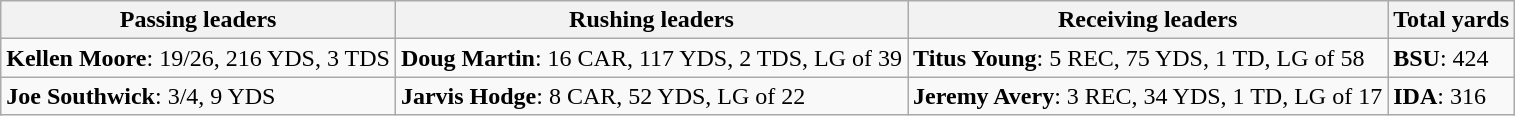<table class="wikitable">
<tr>
<th>Passing leaders</th>
<th>Rushing leaders</th>
<th>Receiving leaders</th>
<th>Total yards</th>
</tr>
<tr>
<td><strong>Kellen Moore</strong>: 19/26, 216 YDS, 3 TDS</td>
<td><strong>Doug Martin</strong>: 16 CAR,  117 YDS, 2 TDS, LG of 39</td>
<td><strong>Titus Young</strong>: 5 REC, 75 YDS, 1 TD, LG of 58</td>
<td><strong>BSU</strong>: 424</td>
</tr>
<tr>
<td><strong>Joe Southwick</strong>: 3/4, 9 YDS</td>
<td><strong>Jarvis Hodge</strong>: 8 CAR, 52 YDS, LG of 22</td>
<td><strong>Jeremy Avery</strong>: 3 REC, 34 YDS, 1 TD, LG of 17</td>
<td><strong>IDA</strong>: 316</td>
</tr>
</table>
